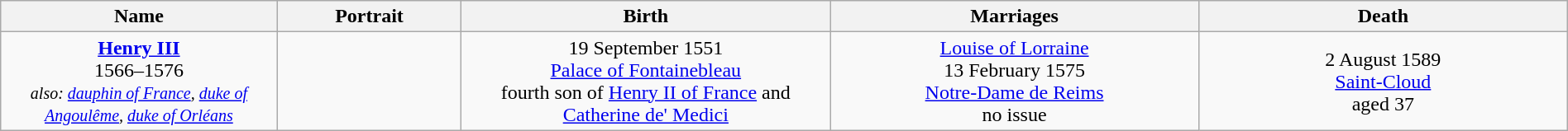<table style="text-align:center; width:100%" class="wikitable">
<tr>
<th style="width:15%;">Name</th>
<th style="width:10%;">Portrait</th>
<th style="width:20%;">Birth</th>
<th style="width:20%;">Marriages</th>
<th style="width:20%;">Death</th>
</tr>
<tr>
<td width=auto><strong><a href='#'>Henry III</a></strong><br>1566–1576<br><em><small>also: <a href='#'>dauphin of France</a>, <a href='#'>duke of Angoulême</a>, <a href='#'>duke of Orléans</a></small></em></td>
<td></td>
<td>19 September 1551<br><a href='#'>Palace of Fontainebleau</a><br>fourth son of <a href='#'>Henry II of France</a> and <a href='#'>Catherine de' Medici</a></td>
<td><a href='#'>Louise of Lorraine</a><br>13 February 1575<br><a href='#'>Notre-Dame de Reims</a><br>no issue</td>
<td>2 August 1589<br><a href='#'>Saint-Cloud</a><br>aged 37</td>
</tr>
</table>
